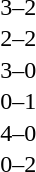<table cellspacing=1 width=70%>
<tr>
<th width=25%></th>
<th width=30%></th>
<th width=15%></th>
<th width=30%></th>
</tr>
<tr>
<td></td>
<td align=right></td>
<td align=center>3–2</td>
<td></td>
</tr>
<tr>
<td></td>
<td align=right></td>
<td align=center>2–2</td>
<td></td>
</tr>
<tr>
<td></td>
<td align=right></td>
<td align=center>3–0</td>
<td></td>
</tr>
<tr>
<td></td>
<td align=right></td>
<td align=center>0–1</td>
<td></td>
</tr>
<tr>
<td></td>
<td align=right></td>
<td align=center>4–0</td>
<td></td>
</tr>
<tr>
<td></td>
<td align=right></td>
<td align=center>0–2</td>
<td></td>
</tr>
</table>
